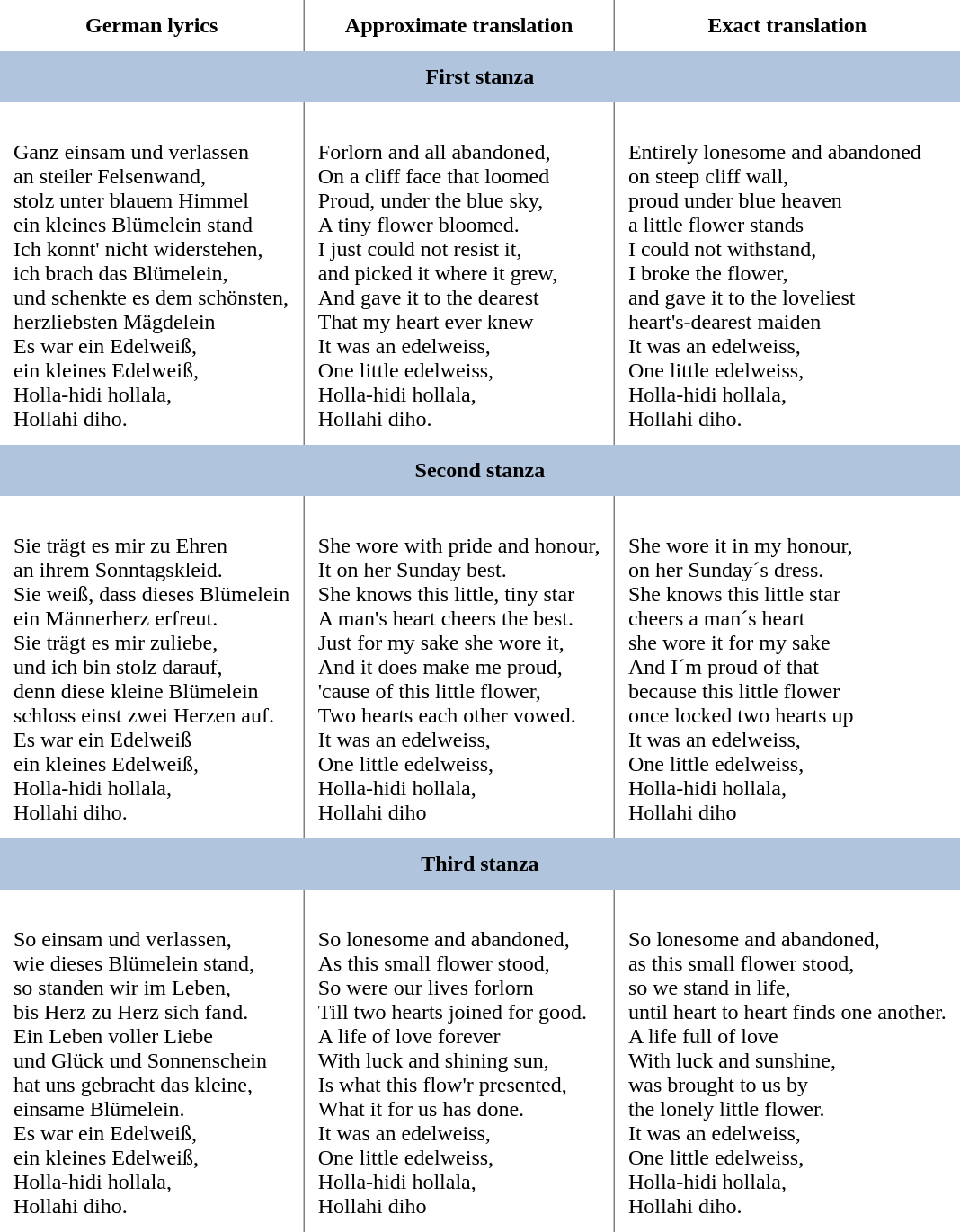<table class="toccolours" cellpadding="10" rules="cols">
<tr>
<th>German lyrics</th>
<th>Approximate translation</th>
<th>Exact translation</th>
</tr>
<tr>
<th colspan="3" bgcolor="lightsteelblue">First stanza</th>
</tr>
<tr>
<td><br>Ganz einsam und verlassen<br> 
an steiler Felsenwand,<br> 
stolz unter blauem Himmel<br> 
ein kleines Blümelein stand<br> 
Ich konnt' nicht widerstehen,<br> 
ich brach das Blümelein,<br> 
und schenkte es dem schönsten,<br> 
herzliebsten Mägdelein<br>Es war ein Edelweiß,<br> 
ein kleines Edelweiß,<br> 
Holla-hidi hollala,<br> 
Hollahi diho.<br></td>
<td><br>Forlorn and all abandoned,<br>  
On a cliff face that loomed<br> 
Proud, under the blue sky,<br> 
A tiny flower bloomed.<br> 
I just could not resist it,<br> 
and picked it where it grew,<br> 
And gave it to the dearest<br> 
That my heart ever knew<br>It was an edelweiss,<br> 
One little edelweiss,<br> 
Holla-hidi hollala,<br> 
Hollahi diho.<br></td>
<td><br>Entirely lonesome and abandoned<br> 
on steep cliff wall,<br> 
proud under blue heaven<br> 
a little flower stands<br> 
I could not withstand,<br> 
I broke the flower,<br> 
and gave it to the loveliest<br> 
heart's-dearest maiden<br>It was an edelweiss,<br> 
One little edelweiss,<br> 
Holla-hidi hollala,<br> 
Hollahi diho.<br></td>
</tr>
<tr>
<th colspan="3" bgcolor="lightsteelblue">Second stanza</th>
</tr>
<tr>
<td><br>Sie trägt es mir zu Ehren<br> 
an ihrem Sonntagskleid.<br> 
Sie weiß, dass dieses Blümelein<br> 
ein Männerherz erfreut.<br> 
Sie trägt es mir zuliebe,<br> 
und ich bin stolz darauf,<br> 
denn diese kleine Blümelein<br> 
schloss einst zwei Herzen auf.<br>Es war ein Edelweiß<br> 
ein kleines Edelweiß,<br> 
Holla-hidi hollala,<br> 
Hollahi diho.<br></td>
<td><br>She wore with pride and honour,<br> 
It on her Sunday best.<br> 
She knows this little, tiny star<br> 
A man's heart cheers the best.<br> 
Just for my sake she wore it,<br> 
And it does make me proud,<br> 
'cause of this little flower,<br> 
Two hearts each other vowed.<br>It was an edelweiss,<br> 
One little edelweiss,<br> 
Holla-hidi hollala,<br> 
Hollahi diho<br></td>
<td><br>She wore it in my honour,<br> 
on her Sunday´s dress.<br> 
She knows this little star<br> 
cheers a man´s heart<br> 
she wore it for my sake<br> 
And I´m proud of that<br> 
because this little flower<br> 
once locked two hearts up<br>It was an edelweiss,<br> 
One little edelweiss,<br> 
Holla-hidi hollala,<br> 
Hollahi diho<br></td>
</tr>
<tr>
<th colspan="3" bgcolor="lightsteelblue">Third stanza</th>
</tr>
<tr>
<td><br>So einsam und verlassen,<br> 
wie dieses Blümelein stand,<br> 
so standen wir im Leben,<br> 
bis Herz zu Herz sich fand.<br> 
Ein Leben voller Liebe<br> 
und Glück und Sonnenschein<br> 
hat uns gebracht das kleine,<br> 
einsame Blümelein.<br>Es war ein Edelweiß,<br> 
ein kleines Edelweiß,<br> 
Holla-hidi hollala,<br> 
Hollahi diho.<br></td>
<td><br>So lonesome and abandoned,<br> 
As this small flower stood,<br> 
So were our lives forlorn<br> 
Till two hearts joined for good.<br> 
A life of love forever<br> 
With luck and shining sun,<br> 
Is what this flow'r presented,<br> 
What it for us has done.<br>It was an edelweiss,<br> 
One little edelweiss,<br> 
Holla-hidi hollala,<br> 
Hollahi diho<br></td>
<td><br>So lonesome and abandoned,<br> 
as this small flower stood,<br> 
so we stand in life,<br> 
until heart to heart finds one another.<br> 
A life full of love<br> 
With luck and sunshine,<br> 
was brought to us by<br> 
the lonely little flower.<br>It was an edelweiss,<br> 
One little edelweiss,<br> 
Holla-hidi hollala,<br> 
Hollahi diho.<br></td>
</tr>
</table>
